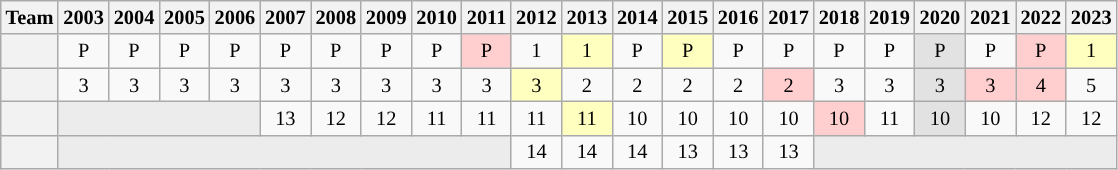<table class="wikitable" style="font-size:85%; text-align: center;">
<tr>
<th scope="col">Team</th>
<th scope="col">2003</th>
<th scope="col">2004</th>
<th scope="col">2005</th>
<th scope="col">2006</th>
<th scope="col">2007</th>
<th scope="col">2008</th>
<th scope="col">2009</th>
<th scope="col">2010</th>
<th scope="col">2011</th>
<th scope="col">2012</th>
<th scope="col">2013</th>
<th scope="col">2014</th>
<th scope="col">2015</th>
<th scope="col">2016</th>
<th scope="col">2017</th>
<th scope="col">2018</th>
<th scope="col">2019</th>
<th scope="col">2020</th>
<th scope="col">2021</th>
<th scope="col">2022</th>
<th scope="col">2023</th>
</tr>
<tr>
<th scope="row"></th>
<td>P</td>
<td>P</td>
<td>P</td>
<td>P</td>
<td>P</td>
<td>P</td>
<td>P</td>
<td>P</td>
<td bgcolor="#ffcfcf">P</td>
<td>1</td>
<td bgcolor="#ffffbf">1</td>
<td>P</td>
<td bgcolor="#ffffbf">P</td>
<td>P</td>
<td>P</td>
<td>P</td>
<td>P</td>
<td bgcolor="#e2e2e2">P</td>
<td>P</td>
<td bgcolor="#ffcfcf">P</td>
<td bgcolor="#ffffbf">1</td>
</tr>
<tr>
<th scope="row"></th>
<td>3</td>
<td>3</td>
<td>3</td>
<td>3</td>
<td>3</td>
<td>3</td>
<td>3</td>
<td>3</td>
<td>3</td>
<td bgcolor="#ffffbf">3</td>
<td>2</td>
<td>2</td>
<td>2</td>
<td>2</td>
<td bgcolor="#ffcfcf">2</td>
<td>3</td>
<td>3</td>
<td bgcolor="#e2e2e2">3</td>
<td bgcolor="#ffcfcf">3</td>
<td bgcolor="#ffcfcf">4</td>
<td>5</td>
</tr>
<tr>
<th scope="row"></th>
<td bgcolor="#ececec" colspan="4"></td>
<td>13</td>
<td>12</td>
<td>12</td>
<td>11</td>
<td>11</td>
<td>11</td>
<td bgcolor="#ffffbf">11</td>
<td>10</td>
<td>10</td>
<td>10</td>
<td>10</td>
<td bgcolor="#ffcfcf">10</td>
<td>11</td>
<td bgcolor="#e2e2e2">10</td>
<td>10</td>
<td>12</td>
<td>12</td>
</tr>
<tr>
<th scope="row"></th>
<td bgcolor="#ececec" colspan="9"></td>
<td>14</td>
<td>14</td>
<td>14</td>
<td>13</td>
<td>13</td>
<td>13</td>
<td bgcolor="#ececec" colspan="7"></td>
</tr>
</table>
